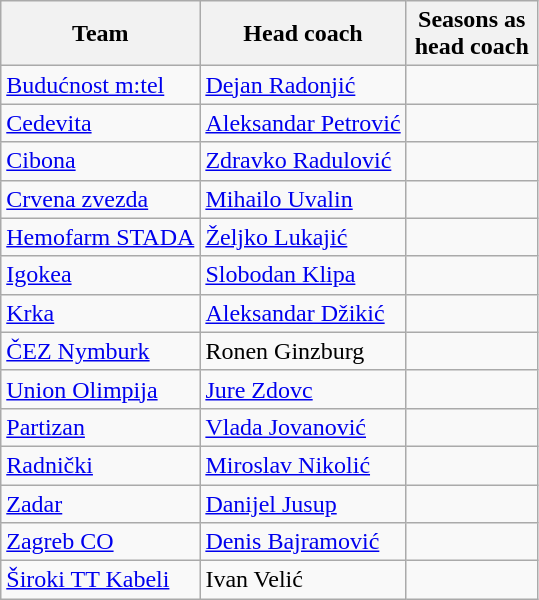<table class="wikitable sortable">
<tr>
<th>Team</th>
<th>Head coach</th>
<th width=80>Seasons as head coach</th>
</tr>
<tr>
<td><a href='#'>Budućnost m:tel</a></td>
<td> <a href='#'>Dejan Radonjić</a></td>
<td></td>
</tr>
<tr>
<td><a href='#'>Cedevita</a></td>
<td> <a href='#'>Aleksandar Petrović</a></td>
<td></td>
</tr>
<tr>
<td><a href='#'>Cibona</a></td>
<td> <a href='#'>Zdravko Radulović</a></td>
<td></td>
</tr>
<tr>
<td><a href='#'>Crvena zvezda</a></td>
<td> <a href='#'>Mihailo Uvalin</a></td>
<td></td>
</tr>
<tr>
<td><a href='#'>Hemofarm STADA</a></td>
<td> <a href='#'>Željko Lukajić</a></td>
<td></td>
</tr>
<tr>
<td><a href='#'>Igokea</a></td>
<td> <a href='#'>Slobodan Klipa</a></td>
<td></td>
</tr>
<tr>
<td><a href='#'>Krka</a></td>
<td> <a href='#'>Aleksandar Džikić</a></td>
<td></td>
</tr>
<tr>
<td><a href='#'>ČEZ Nymburk</a></td>
<td> Ronen Ginzburg</td>
<td></td>
</tr>
<tr>
<td><a href='#'>Union Olimpija</a></td>
<td> <a href='#'>Jure Zdovc</a></td>
<td></td>
</tr>
<tr>
<td><a href='#'>Partizan</a></td>
<td> <a href='#'>Vlada Jovanović</a></td>
<td></td>
</tr>
<tr>
<td><a href='#'>Radnički</a></td>
<td> <a href='#'>Miroslav Nikolić</a></td>
<td></td>
</tr>
<tr>
<td><a href='#'>Zadar</a></td>
<td> <a href='#'>Danijel Jusup</a></td>
<td></td>
</tr>
<tr>
<td><a href='#'>Zagreb CO</a></td>
<td> <a href='#'>Denis Bajramović</a></td>
<td></td>
</tr>
<tr>
<td><a href='#'>Široki TT Kabeli</a></td>
<td> Ivan Velić</td>
<td></td>
</tr>
</table>
